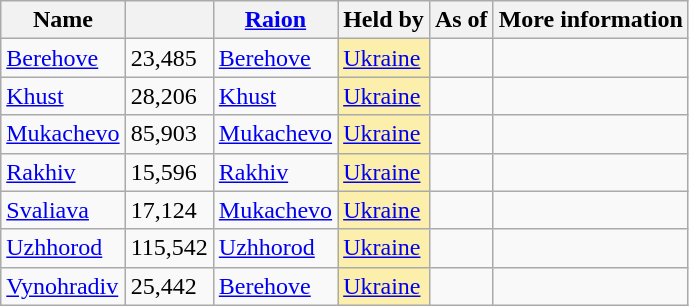<table class="wikitable sortable">
<tr>
<th>Name</th>
<th></th>
<th><a href='#'>Raion</a></th>
<th>Held by</th>
<th class=sortable>As of</th>
<th class=unsortable>More information</th>
</tr>
<tr>
<td><a href='#'>Berehove</a></td>
<td>23,485</td>
<td><a href='#'>Berehove</a></td>
<td style=background:#FFD70050><a href='#'>Ukraine</a></td>
<td align=right></td>
<td></td>
</tr>
<tr>
<td><a href='#'>Khust</a></td>
<td>28,206</td>
<td><a href='#'>Khust</a></td>
<td style=background:#FFD70050><a href='#'>Ukraine</a></td>
<td align=right></td>
<td></td>
</tr>
<tr>
<td><a href='#'>Mukachevo</a></td>
<td>85,903</td>
<td><a href='#'>Mukachevo</a></td>
<td style=background:#FFD70050><a href='#'>Ukraine</a></td>
<td align=right></td>
<td></td>
</tr>
<tr>
<td><a href='#'>Rakhiv</a></td>
<td>15,596</td>
<td><a href='#'>Rakhiv</a></td>
<td style=background:#FFD70050><a href='#'>Ukraine</a></td>
<td align=right></td>
<td></td>
</tr>
<tr>
<td><a href='#'>Svaliava</a></td>
<td>17,124</td>
<td><a href='#'>Mukachevo</a></td>
<td style=background:#FFD70050><a href='#'>Ukraine</a></td>
<td align=right></td>
<td></td>
</tr>
<tr>
<td><a href='#'>Uzhhorod</a></td>
<td>115,542</td>
<td><a href='#'>Uzhhorod</a></td>
<td style=background:#FFD70050><a href='#'>Ukraine</a></td>
<td align=right></td>
<td></td>
</tr>
<tr>
<td><a href='#'>Vynohradiv</a></td>
<td>25,442</td>
<td><a href='#'>Berehove</a></td>
<td style=background:#FFD70050><a href='#'>Ukraine</a></td>
<td align=right></td>
<td></td>
</tr>
</table>
